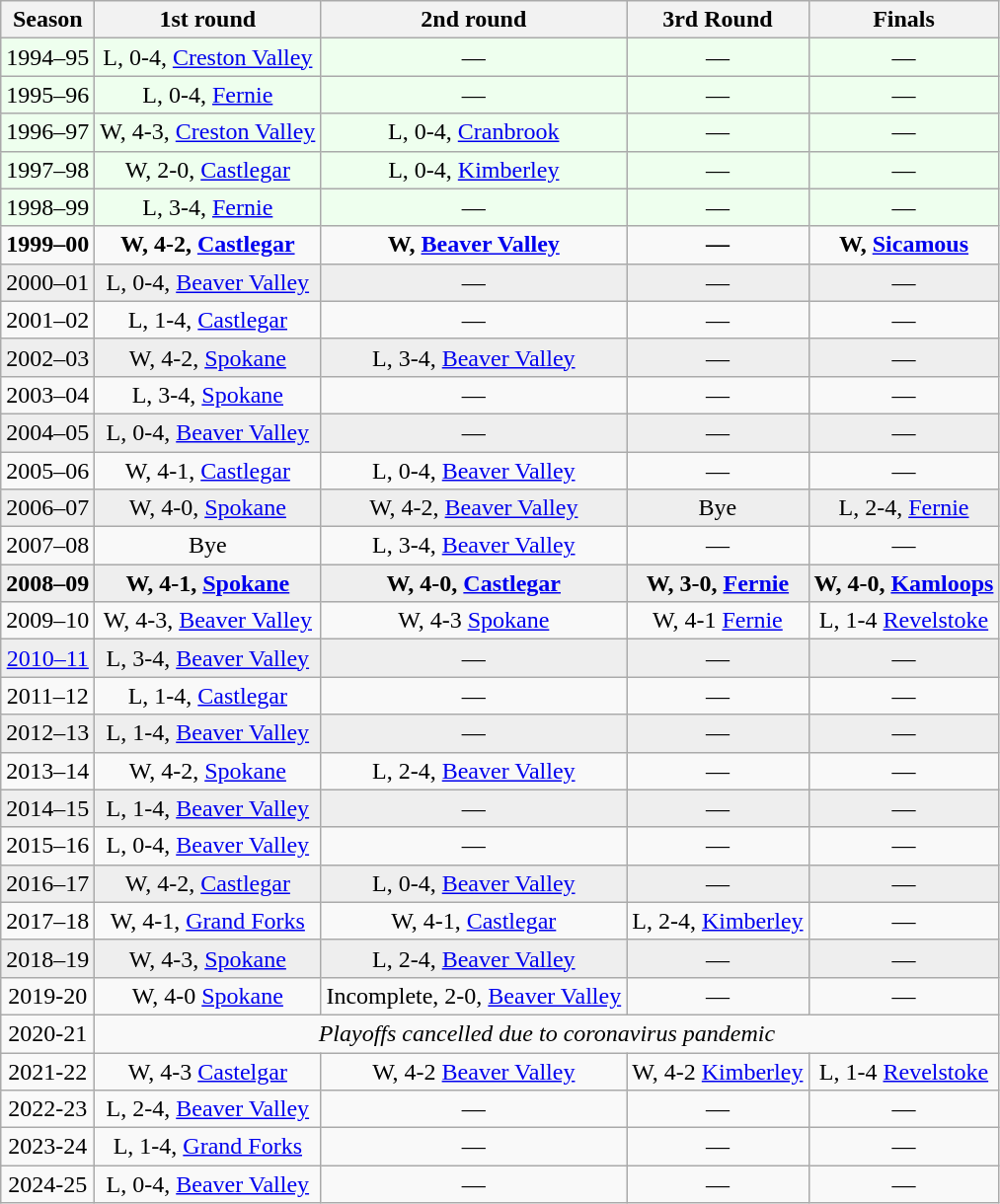<table class="wikitable" style="text-align:center">
<tr>
<th>Season</th>
<th>1st round</th>
<th>2nd round</th>
<th>3rd Round</th>
<th>Finals</th>
</tr>
<tr style="background:#eeffee">
<td>1994–95</td>
<td>L, 0-4, <a href='#'>Creston Valley</a></td>
<td>—</td>
<td>—</td>
<td>—</td>
</tr>
<tr style="background:#eeffee">
<td>1995–96</td>
<td>L, 0-4, <a href='#'>Fernie</a></td>
<td>—</td>
<td>—</td>
<td>—</td>
</tr>
<tr style="background:#eeffee">
<td>1996–97</td>
<td>W, 4-3, <a href='#'>Creston Valley</a></td>
<td>L, 0-4, <a href='#'>Cranbrook</a></td>
<td>—</td>
<td>—</td>
</tr>
<tr style="background:#eeffee">
<td>1997–98</td>
<td>W, 2-0, <a href='#'>Castlegar</a></td>
<td>L, 0-4, <a href='#'>Kimberley</a></td>
<td>—</td>
<td>—</td>
</tr>
<tr style="background:#eeffee">
<td>1998–99</td>
<td>L, 3-4, <a href='#'>Fernie</a></td>
<td>—</td>
<td>—</td>
<td>—</td>
</tr>
<tr style="font-weight:bold">
<td>1999–00</td>
<td>W, 4-2, <a href='#'>Castlegar</a></td>
<td>W, <a href='#'>Beaver Valley</a></td>
<td>—</td>
<td><strong>W, <a href='#'>Sicamous</a></strong></td>
</tr>
<tr style="background:#eee;">
<td>2000–01</td>
<td>L, 0-4, <a href='#'>Beaver Valley</a></td>
<td>—</td>
<td>—</td>
<td>—</td>
</tr>
<tr>
<td>2001–02</td>
<td>L, 1-4, <a href='#'>Castlegar</a></td>
<td>—</td>
<td>—</td>
<td>—</td>
</tr>
<tr style="background:#eee;">
<td>2002–03</td>
<td>W, 4-2, <a href='#'>Spokane</a></td>
<td>L, 3-4, <a href='#'>Beaver Valley</a></td>
<td>—</td>
<td>—</td>
</tr>
<tr>
<td>2003–04</td>
<td>L, 3-4, <a href='#'>Spokane</a></td>
<td>—</td>
<td>—</td>
<td>—</td>
</tr>
<tr style="background:#eee;">
<td>2004–05</td>
<td>L, 0-4, <a href='#'>Beaver Valley</a></td>
<td>—</td>
<td>—</td>
<td>—</td>
</tr>
<tr>
<td>2005–06</td>
<td>W, 4-1, <a href='#'>Castlegar</a></td>
<td>L, 0-4, <a href='#'>Beaver Valley</a></td>
<td>—</td>
<td>—</td>
</tr>
<tr style="background:#eee;">
<td>2006–07</td>
<td>W, 4-0, <a href='#'>Spokane</a></td>
<td>W, 4-2, <a href='#'>Beaver Valley</a></td>
<td>Bye</td>
<td>L, 2-4, <a href='#'>Fernie</a></td>
</tr>
<tr>
<td>2007–08</td>
<td>Bye</td>
<td>L, 3-4, <a href='#'>Beaver Valley</a></td>
<td>—</td>
<td>—</td>
</tr>
<tr style="background:#eee;font-weight:bold">
<td>2008–09</td>
<td>W, 4-1, <a href='#'>Spokane</a></td>
<td>W, 4-0, <a href='#'>Castlegar</a></td>
<td>W, 3-0, <a href='#'>Fernie</a></td>
<td><strong>W, 4-0, <a href='#'>Kamloops</a></strong></td>
</tr>
<tr>
<td>2009–10</td>
<td>W, 4-3, <a href='#'>Beaver Valley</a></td>
<td>W, 4-3 <a href='#'>Spokane</a></td>
<td>W, 4-1 <a href='#'>Fernie</a></td>
<td>L, 1-4 <a href='#'>Revelstoke</a></td>
</tr>
<tr style="background:#eee;">
<td><a href='#'>2010–11</a></td>
<td>L, 3-4, <a href='#'>Beaver Valley</a></td>
<td>—</td>
<td>—</td>
<td>—</td>
</tr>
<tr>
<td>2011–12</td>
<td>L, 1-4, <a href='#'>Castlegar</a></td>
<td>—</td>
<td>—</td>
<td>—</td>
</tr>
<tr style="background:#eee;">
<td>2012–13</td>
<td>L, 1-4, <a href='#'>Beaver Valley</a></td>
<td>—</td>
<td>—</td>
<td>—</td>
</tr>
<tr>
<td>2013–14</td>
<td>W, 4-2, <a href='#'>Spokane</a></td>
<td>L, 2-4, <a href='#'>Beaver Valley</a></td>
<td>—</td>
<td>—</td>
</tr>
<tr style="background:#eee;">
<td>2014–15</td>
<td>L, 1-4, <a href='#'>Beaver Valley</a></td>
<td>—</td>
<td>—</td>
<td>—</td>
</tr>
<tr>
<td>2015–16</td>
<td>L, 0-4, <a href='#'>Beaver Valley</a></td>
<td>—</td>
<td>—</td>
<td>—</td>
</tr>
<tr style="background:#eee;">
<td>2016–17</td>
<td>W, 4-2, <a href='#'>Castlegar</a></td>
<td>L, 0-4, <a href='#'>Beaver Valley</a></td>
<td>—</td>
<td>—</td>
</tr>
<tr>
<td>2017–18</td>
<td>W, 4-1, <a href='#'>Grand Forks</a></td>
<td>W, 4-1, <a href='#'>Castlegar</a></td>
<td>L, 2-4, <a href='#'>Kimberley</a></td>
<td>—</td>
</tr>
<tr style="background:#eee;">
<td>2018–19</td>
<td>W, 4-3, <a href='#'>Spokane</a></td>
<td>L, 2-4, <a href='#'>Beaver Valley</a></td>
<td>—</td>
<td>—</td>
</tr>
<tr>
<td>2019-20</td>
<td>W, 4-0 <a href='#'>Spokane</a></td>
<td>Incomplete, 2-0, <a href='#'>Beaver Valley</a></td>
<td>—</td>
<td>—</td>
</tr>
<tr>
<td>2020-21</td>
<td colspan="4"><em>Playoffs cancelled due to coronavirus pandemic</em></td>
</tr>
<tr>
<td>2021-22</td>
<td>W, 4-3 <a href='#'>Castelgar</a></td>
<td>W, 4-2 <a href='#'>Beaver Valley</a></td>
<td>W, 4-2 <a href='#'>Kimberley</a></td>
<td>L, 1-4 <a href='#'>Revelstoke</a></td>
</tr>
<tr>
<td>2022-23</td>
<td>L, 2-4, <a href='#'>Beaver Valley</a></td>
<td>—</td>
<td>—</td>
<td>—</td>
</tr>
<tr>
<td>2023-24</td>
<td>L, 1-4, <a href='#'>Grand Forks</a></td>
<td>—</td>
<td>—</td>
<td>—</td>
</tr>
<tr>
<td>2024-25</td>
<td>L, 0-4, <a href='#'>Beaver Valley</a></td>
<td>—</td>
<td>—</td>
<td>—</td>
</tr>
</table>
